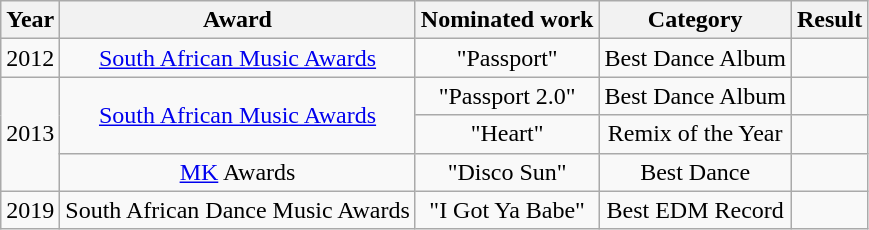<table class="wikitable plainrowheaders" style="text-align:center;">
<tr>
<th>Year</th>
<th>Award</th>
<th>Nominated work</th>
<th>Category</th>
<th>Result</th>
</tr>
<tr>
<td>2012</td>
<td><a href='#'>South African Music Awards</a></td>
<td>"Passport"</td>
<td>Best Dance Album</td>
<td></td>
</tr>
<tr>
<td rowspan="3">2013</td>
<td rowspan="2"><a href='#'>South African Music Awards</a></td>
<td>"Passport 2.0"</td>
<td>Best Dance Album</td>
<td></td>
</tr>
<tr>
<td>"Heart"</td>
<td>Remix of the Year</td>
<td></td>
</tr>
<tr>
<td><a href='#'>MK</a> Awards</td>
<td>"Disco Sun"</td>
<td>Best Dance</td>
<td></td>
</tr>
<tr>
<td>2019</td>
<td>South African Dance Music Awards</td>
<td>"I Got Ya Babe"</td>
<td>Best EDM Record</td>
<td></td>
</tr>
</table>
